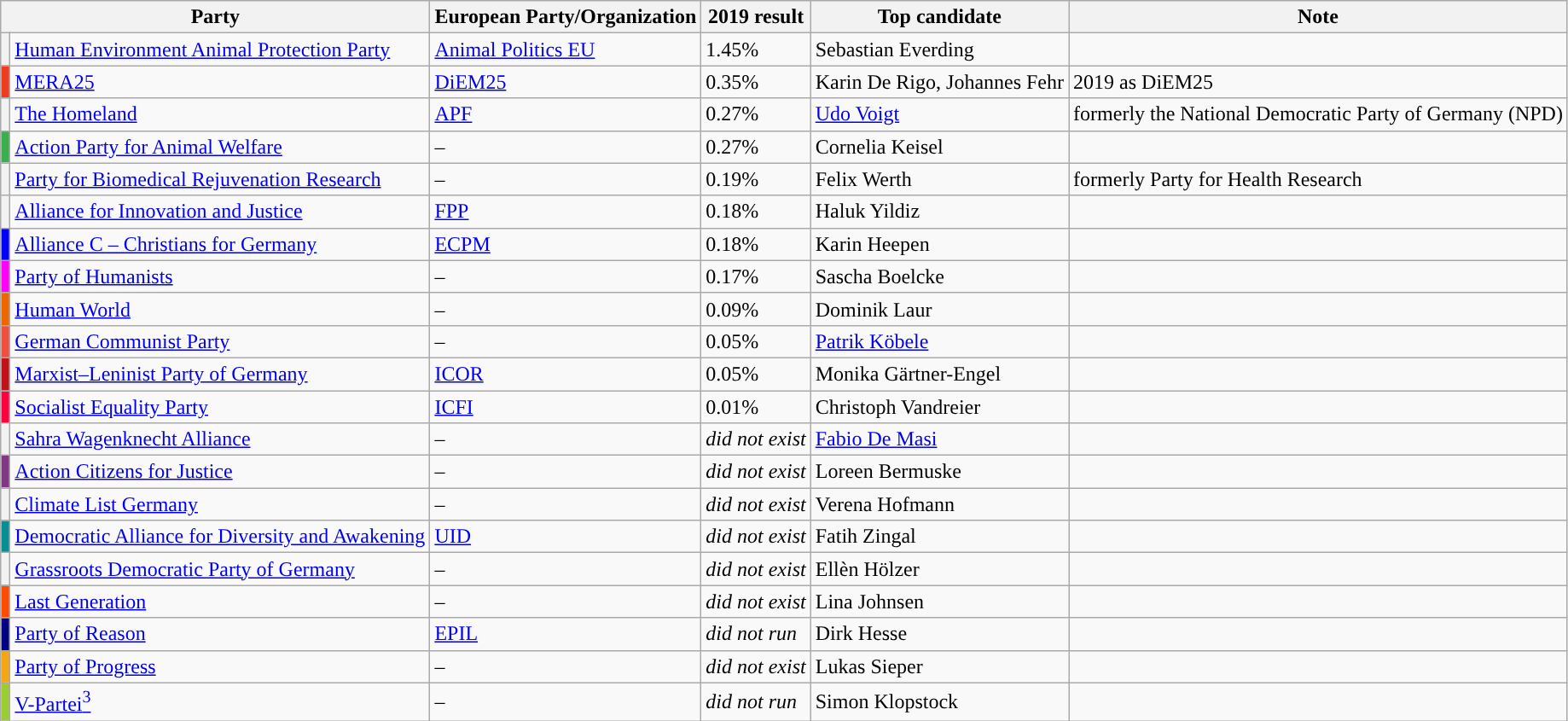<table class="wikitable sortable">
<tr>
<th colspan="2">Party</th>
<th>European Party/Organization</th>
<th>2019 result</th>
<th>Top candidate</th>
<th>Note</th>
</tr>
<tr>
<th style="background:"></th>
<td><a href='#'>Human Environment Animal Protection Party</a></td>
<td><a href='#'>Animal Politics EU</a></td>
<td>1.45%</td>
<td>Sebastian Everding</td>
<td></td>
</tr>
<tr>
<th style="background:#EF3C1F;"></th>
<td><a href='#'>MERA25</a></td>
<td><a href='#'>DiEM25</a></td>
<td>0.35%</td>
<td>Karin De Rigo, Johannes Fehr</td>
<td>2019 as DiEM25</td>
</tr>
<tr>
<th style="background-color: "></th>
<td><a href='#'>The Homeland</a></td>
<td><a href='#'>APF</a></td>
<td>0.27%</td>
<td><a href='#'>Udo Voigt</a></td>
<td>formerly the National Democratic Party of Germany (NPD)</td>
</tr>
<tr>
<th style="background-color: #3AAF4A"></th>
<td><a href='#'>Action Party for Animal Welfare</a></td>
<td>–</td>
<td>0.27%</td>
<td>Cornelia Keisel</td>
<td></td>
</tr>
<tr>
<th style="background-color: "></th>
<td><a href='#'>Party for Biomedical Rejuvenation Research</a></td>
<td>–</td>
<td>0.19%</td>
<td>Felix Werth</td>
<td>formerly Party for Health Research</td>
</tr>
<tr>
<th style="background-color: "></th>
<td><a href='#'>Alliance for Innovation and Justice</a></td>
<td><a href='#'>FPP</a></td>
<td>0.18%</td>
<td>Haluk Yildiz</td>
<td></td>
</tr>
<tr>
<th style="background-color: #0000FF"></th>
<td><a href='#'>Alliance C – Christians for Germany</a></td>
<td><a href='#'>ECPM</a></td>
<td>0.18%</td>
<td>Karin Heepen</td>
<td></td>
</tr>
<tr>
<th style="background:#FF00FF;"></th>
<td><a href='#'>Party of Humanists</a></td>
<td>–</td>
<td>0.17%</td>
<td>Sascha Boelcke</td>
<td></td>
</tr>
<tr>
<th style="background:#EE6600;"></th>
<td><a href='#'>Human World</a></td>
<td>–</td>
<td>0.09%</td>
<td>Dominik Laur</td>
<td></td>
</tr>
<tr>
<th style="background:#F24E40;"></th>
<td><a href='#'>German Communist Party</a></td>
<td>–</td>
<td>0.05%</td>
<td><a href='#'>Patrik Köbele</a></td>
<td></td>
</tr>
<tr>
<th style="background:#C1121C;"></th>
<td><a href='#'>Marxist–Leninist Party of Germany</a></td>
<td><a href='#'>ICOR</a></td>
<td>0.05%</td>
<td>Monika Gärtner-Engel</td>
<td></td>
</tr>
<tr>
<th style="background:#FF0040;"></th>
<td><a href='#'>Socialist Equality Party</a></td>
<td><a href='#'>ICFI</a></td>
<td>0.01%</td>
<td>Christoph Vandreier</td>
<td></td>
</tr>
<tr>
<th style="background-color: "></th>
<td><a href='#'>Sahra Wagenknecht Alliance</a></td>
<td>–</td>
<td><em>did not exist</em></td>
<td><a href='#'>Fabio De Masi</a></td>
<td></td>
</tr>
<tr>
<th style="background:#803883;"></th>
<td><a href='#'>Action Citizens for Justice</a></td>
<td>–</td>
<td><em>did not exist</em></td>
<td>Loreen Bermuske</td>
<td></td>
</tr>
<tr>
<th style="background:"></th>
<td><a href='#'>Climate List Germany</a></td>
<td>–</td>
<td><em>did not exist</em></td>
<td>Verena Hofmann</td>
<td></td>
</tr>
<tr>
<th style="background:#068E91;"></th>
<td><a href='#'>Democratic Alliance for Diversity and Awakening</a></td>
<td><a href='#'>UID</a></td>
<td><em>did not exist</em></td>
<td>Fatih Zingal</td>
<td></td>
</tr>
<tr>
<th style="background:"></th>
<td><a href='#'>Grassroots Democratic Party of Germany</a></td>
<td>–</td>
<td><em>did not exist</em></td>
<td>Ellèn Hölzer</td>
<td></td>
</tr>
<tr>
<th style="background:#FE4C00;"></th>
<td><a href='#'>Last Generation</a></td>
<td>–</td>
<td><em>did not exist</em></td>
<td>Lina Johnsen</td>
<td></td>
</tr>
<tr>
<th style="background:#000080;"></th>
<td><a href='#'>Party of Reason</a></td>
<td><a href='#'>EPIL</a></td>
<td><em>did not run</em></td>
<td>Dirk Hesse</td>
<td></td>
</tr>
<tr>
<th style="background:#f5a612;"></th>
<td><a href='#'>Party of Progress</a></td>
<td>–</td>
<td><em>did not exist</em></td>
<td>Lukas Sieper</td>
<td></td>
</tr>
<tr>
<th style="background:yellowgreen;"></th>
<td><a href='#'>V-Partei<sup>3</sup></a></td>
<td>–</td>
<td><em>did not run</em></td>
<td>Simon Klopstock</td>
<td></td>
</tr>
</table>
